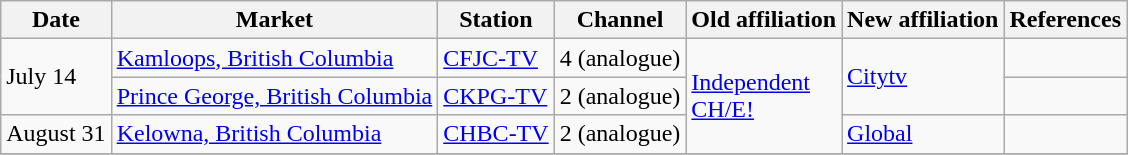<table class="wikitable">
<tr>
<th>Date</th>
<th>Market</th>
<th>Station</th>
<th>Channel</th>
<th>Old affiliation</th>
<th>New affiliation</th>
<th>References</th>
</tr>
<tr>
<td rowspan=2>July 14</td>
<td><a href='#'>Kamloops, British Columbia</a></td>
<td><a href='#'>CFJC-TV</a></td>
<td>4 (analogue)</td>
<td rowspan=3><a href='#'>Independent</a> <br> <a href='#'>CH/E!</a></td>
<td rowspan=2><a href='#'>Citytv</a></td>
<td></td>
</tr>
<tr>
<td><a href='#'>Prince George, British Columbia</a></td>
<td><a href='#'>CKPG-TV</a></td>
<td>2 (analogue)</td>
<td></td>
</tr>
<tr>
<td>August 31</td>
<td><a href='#'>Kelowna, British Columbia</a></td>
<td><a href='#'>CHBC-TV</a></td>
<td>2 (analogue)</td>
<td><a href='#'>Global</a></td>
<td></td>
</tr>
<tr>
</tr>
</table>
